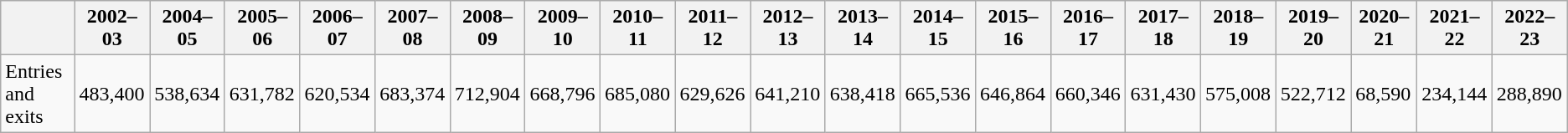<table class="wikitable">
<tr>
<th></th>
<th>2002–03</th>
<th>2004–05</th>
<th>2005–06</th>
<th>2006–07</th>
<th>2007–08</th>
<th>2008–09</th>
<th>2009–10</th>
<th>2010–11</th>
<th>2011–12</th>
<th>2012–13</th>
<th>2013–14</th>
<th>2014–15</th>
<th>2015–16</th>
<th>2016–17</th>
<th>2017–18</th>
<th>2018–19</th>
<th>2019–20</th>
<th>2020–21</th>
<th>2021–22</th>
<th>2022–23</th>
</tr>
<tr>
<td>Entries and exits</td>
<td>483,400</td>
<td>538,634</td>
<td>631,782</td>
<td>620,534</td>
<td>683,374</td>
<td>712,904</td>
<td>668,796</td>
<td>685,080</td>
<td>629,626</td>
<td>641,210</td>
<td>638,418</td>
<td>665,536</td>
<td>646,864</td>
<td>660,346</td>
<td>631,430</td>
<td>575,008</td>
<td>522,712</td>
<td>68,590</td>
<td>234,144</td>
<td>288,890</td>
</tr>
</table>
